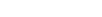<table style="width100%; text-align:center; font-weight:bold;">
<tr style="color:white;">
<td style="background:">92</td>
<td style="background:">87</td>
<td style="background:">30</td>
<td style="background:">4</td>
</tr>
<tr>
<td></td>
<td></td>
<td></td>
<td></td>
<td></td>
</tr>
</table>
